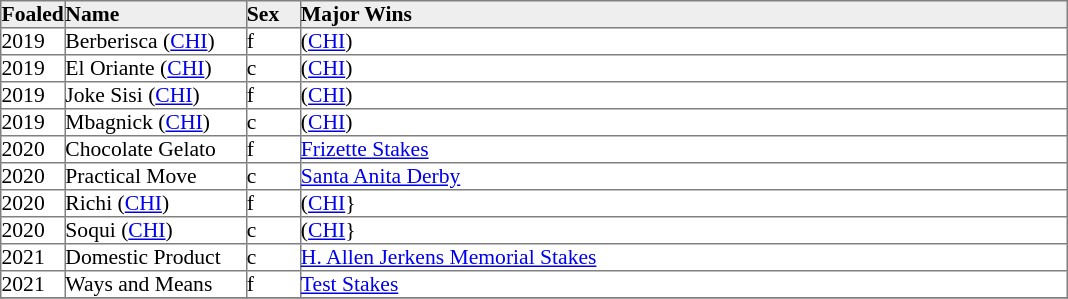<table border="1" cellpadding="0" style="border-collapse: collapse; font-size:90%">
<tr bgcolor="#eeeeee">
<td width="35px"><strong>Foaled</strong></td>
<td width="120px"><strong>Name</strong></td>
<td width="35px"><strong>Sex</strong></td>
<td width="510px"><strong>Major Wins</strong></td>
</tr>
<tr>
<td>2019</td>
<td>Berberisca (<a href='#'>CHI</a>)</td>
<td>f</td>
<td> (<a href='#'>CHI</a>)</td>
</tr>
<tr>
<td>2019</td>
<td>El Oriante (<a href='#'>CHI</a>)</td>
<td>c</td>
<td> (<a href='#'>CHI</a>)</td>
</tr>
<tr>
<td>2019</td>
<td>Joke Sisi (<a href='#'>CHI</a>)</td>
<td>f</td>
<td> (<a href='#'>CHI</a>)</td>
</tr>
<tr>
<td>2019</td>
<td>Mbagnick (<a href='#'>CHI</a>)</td>
<td>c</td>
<td> (<a href='#'>CHI</a>)</td>
</tr>
<tr>
<td>2020</td>
<td>Chocolate Gelato</td>
<td>f</td>
<td><a href='#'>Frizette Stakes</a></td>
</tr>
<tr>
<td>2020</td>
<td>Practical Move</td>
<td>c</td>
<td><a href='#'>Santa Anita Derby</a></td>
</tr>
<tr>
<td>2020</td>
<td>Richi (<a href='#'>CHI</a>)</td>
<td>f</td>
<td> (<a href='#'>CHI</a>}</td>
</tr>
<tr>
<td>2020</td>
<td>Soqui (<a href='#'>CHI</a>)</td>
<td>c</td>
<td> (<a href='#'>CHI</a>}</td>
</tr>
<tr>
<td>2021</td>
<td>Domestic Product</td>
<td>c</td>
<td><a href='#'>H. Allen Jerkens Memorial Stakes</a></td>
</tr>
<tr>
<td>2021</td>
<td>Ways and Means</td>
<td>f</td>
<td><a href='#'>Test Stakes</a></td>
</tr>
<tr>
</tr>
</table>
